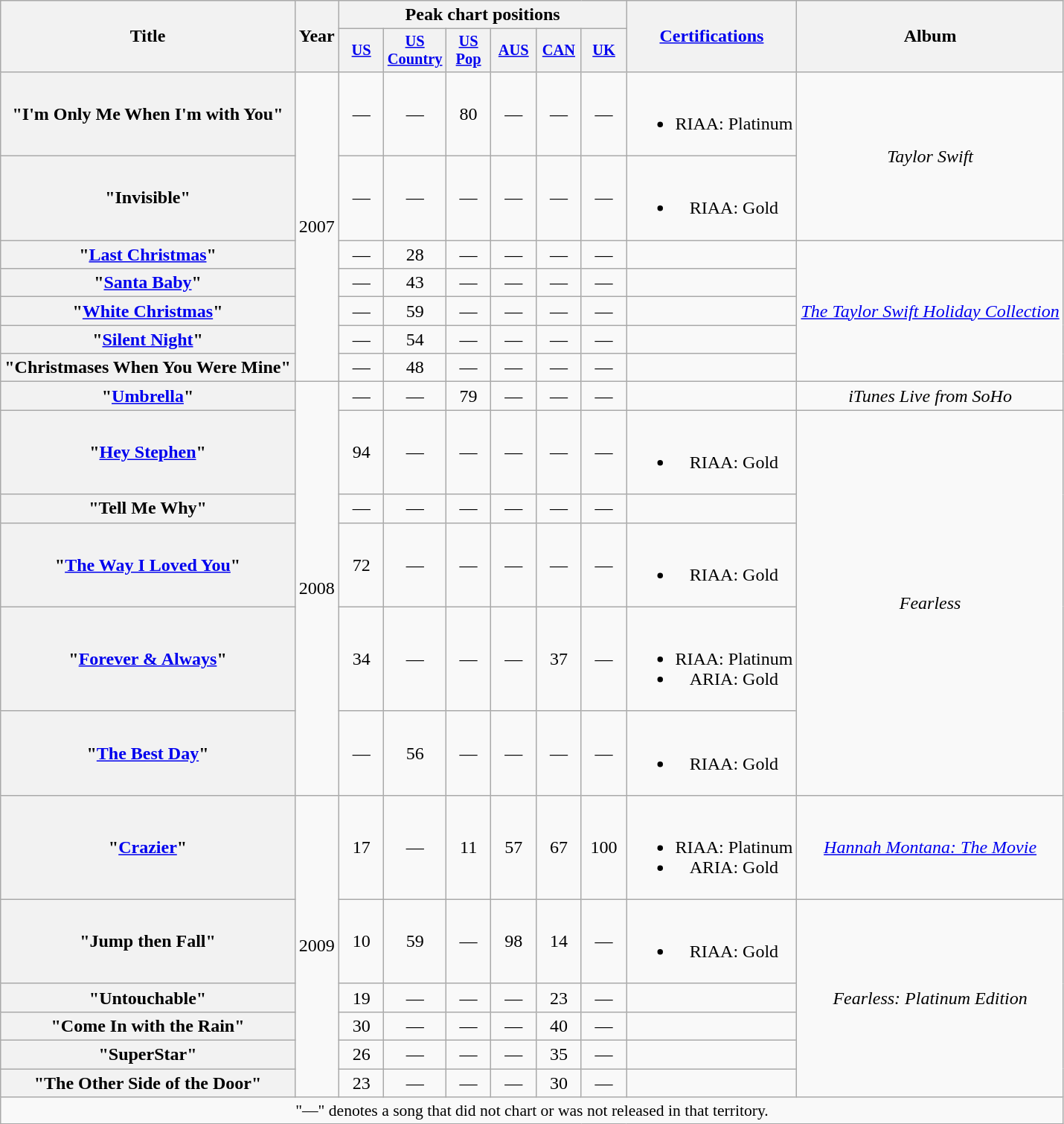<table class="wikitable plainrowheaders" style="text-align:center;">
<tr>
<th scope="col" rowspan="2">Title</th>
<th scope="col" rowspan="2">Year</th>
<th scope="col" colspan="6">Peak chart positions</th>
<th scope="col" rowspan="2"><a href='#'>Certifications</a></th>
<th scope="col" rowspan="2">Album</th>
</tr>
<tr>
<th scope="col" style="width:2.5em;font-size:85%;"><a href='#'>US</a><br></th>
<th scope="col" style="width:2.5em;font-size:85%;"><a href='#'>US<br>Country</a><br></th>
<th scope="col" style="width:2.5em;font-size:85%;"><a href='#'>US<br>Pop</a><br></th>
<th scope="col" style="width:2.5em;font-size:85%;"><a href='#'>AUS</a><br></th>
<th scope="col" style="width:2.5em;font-size:85%;"><a href='#'>CAN</a><br></th>
<th scope="col" style="width:2.5em;font-size:85%;"><a href='#'>UK</a><br></th>
</tr>
<tr>
<th scope="row">"I'm Only Me When I'm with You"</th>
<td rowspan="7">2007</td>
<td>—</td>
<td>—</td>
<td>80</td>
<td>—</td>
<td>—</td>
<td>—</td>
<td><br><ul><li>RIAA: Platinum</li></ul></td>
<td rowspan="2"><em>Taylor Swift</em></td>
</tr>
<tr>
<th scope="row">"Invisible"</th>
<td>—</td>
<td>—</td>
<td>—</td>
<td>—</td>
<td>—</td>
<td>—</td>
<td><br><ul><li>RIAA: Gold</li></ul></td>
</tr>
<tr>
<th scope="row">"<a href='#'>Last Christmas</a>"</th>
<td>—</td>
<td>28</td>
<td>—</td>
<td>—</td>
<td>—</td>
<td>—</td>
<td></td>
<td rowspan="5"><em><a href='#'>The Taylor Swift Holiday Collection</a></em></td>
</tr>
<tr>
<th scope="row">"<a href='#'>Santa Baby</a>"</th>
<td>—</td>
<td>43</td>
<td>—</td>
<td>—</td>
<td>—</td>
<td>—</td>
<td></td>
</tr>
<tr>
<th scope="row">"<a href='#'>White Christmas</a>"</th>
<td>—</td>
<td>59</td>
<td>—</td>
<td>—</td>
<td>—</td>
<td>—</td>
<td></td>
</tr>
<tr>
<th scope="row">"<a href='#'>Silent Night</a>"</th>
<td>—</td>
<td>54</td>
<td>—</td>
<td>—</td>
<td>—</td>
<td>—</td>
<td></td>
</tr>
<tr>
<th scope="row">"Christmases When You Were Mine"</th>
<td>—</td>
<td>48</td>
<td>—</td>
<td>—</td>
<td>—</td>
<td>—</td>
<td></td>
</tr>
<tr>
<th scope="row">"<a href='#'>Umbrella</a>"</th>
<td rowspan="6">2008</td>
<td>—</td>
<td>—</td>
<td>79</td>
<td>—</td>
<td>—</td>
<td>—</td>
<td></td>
<td><em>iTunes Live from SoHo</em></td>
</tr>
<tr>
<th scope="row">"<a href='#'>Hey Stephen</a>"</th>
<td>94</td>
<td>—</td>
<td>—</td>
<td>—</td>
<td>—</td>
<td>—</td>
<td><br><ul><li>RIAA: Gold</li></ul></td>
<td rowspan="5"><em>Fearless</em></td>
</tr>
<tr>
<th scope="row">"Tell Me Why"</th>
<td>—</td>
<td>—</td>
<td>—</td>
<td>—</td>
<td>—</td>
<td>—</td>
<td></td>
</tr>
<tr>
<th scope="row">"<a href='#'>The Way I Loved You</a>"</th>
<td>72</td>
<td>—</td>
<td>—</td>
<td>—</td>
<td>—</td>
<td>—</td>
<td><br><ul><li>RIAA: Gold</li></ul></td>
</tr>
<tr>
<th scope="row">"<a href='#'>Forever & Always</a>"</th>
<td>34</td>
<td>—</td>
<td>—</td>
<td>—</td>
<td>37</td>
<td>—</td>
<td><br><ul><li>RIAA: Platinum</li><li>ARIA: Gold</li></ul></td>
</tr>
<tr>
<th scope="row">"<a href='#'>The Best Day</a>"</th>
<td>—</td>
<td>56</td>
<td>—</td>
<td>—</td>
<td>—</td>
<td>—</td>
<td><br><ul><li>RIAA: Gold</li></ul></td>
</tr>
<tr>
<th scope="row">"<a href='#'>Crazier</a>"</th>
<td rowspan="6">2009</td>
<td>17</td>
<td>—</td>
<td>11</td>
<td>57</td>
<td>67</td>
<td>100</td>
<td><br><ul><li>RIAA: Platinum</li><li>ARIA: Gold</li></ul></td>
<td><em><a href='#'>Hannah Montana: The Movie</a></em></td>
</tr>
<tr>
<th scope="row">"Jump then Fall"</th>
<td>10</td>
<td>59</td>
<td>—</td>
<td>98</td>
<td>14</td>
<td>—</td>
<td><br><ul><li>RIAA: Gold</li></ul></td>
<td rowspan="5"><em>Fearless: Platinum Edition</em></td>
</tr>
<tr>
<th scope="row">"Untouchable"</th>
<td>19</td>
<td>—</td>
<td>—</td>
<td>—</td>
<td>23</td>
<td>—</td>
<td></td>
</tr>
<tr>
<th scope="row">"Come In with the Rain"</th>
<td>30</td>
<td>—</td>
<td>—</td>
<td>—</td>
<td>40</td>
<td>—</td>
<td></td>
</tr>
<tr>
<th scope="row">"SuperStar"</th>
<td>26</td>
<td>—</td>
<td>—</td>
<td>—</td>
<td>35</td>
<td>—</td>
<td></td>
</tr>
<tr>
<th scope="row">"The Other Side of the Door"</th>
<td>23</td>
<td>—</td>
<td>—</td>
<td>—</td>
<td>30</td>
<td>—</td>
<td></td>
</tr>
<tr>
<td colspan="10" style="font-size:90%">"—" denotes a song that did not chart or was not released in that territory.</td>
</tr>
</table>
